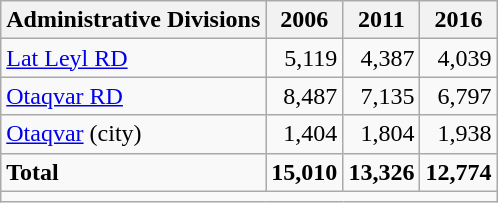<table class="wikitable">
<tr>
<th>Administrative Divisions</th>
<th>2006</th>
<th>2011</th>
<th>2016</th>
</tr>
<tr>
<td><a href='#'>Lat Leyl RD</a></td>
<td style="text-align: right;">5,119</td>
<td style="text-align: right;">4,387</td>
<td style="text-align: right;">4,039</td>
</tr>
<tr>
<td><a href='#'>Otaqvar RD</a></td>
<td style="text-align: right;">8,487</td>
<td style="text-align: right;">7,135</td>
<td style="text-align: right;">6,797</td>
</tr>
<tr>
<td><a href='#'>Otaqvar</a> (city)</td>
<td style="text-align: right;">1,404</td>
<td style="text-align: right;">1,804</td>
<td style="text-align: right;">1,938</td>
</tr>
<tr>
<td><strong>Total</strong></td>
<td style="text-align: right;"><strong>15,010</strong></td>
<td style="text-align: right;"><strong>13,326</strong></td>
<td style="text-align: right;"><strong>12,774</strong></td>
</tr>
<tr>
<td colspan=4></td>
</tr>
</table>
